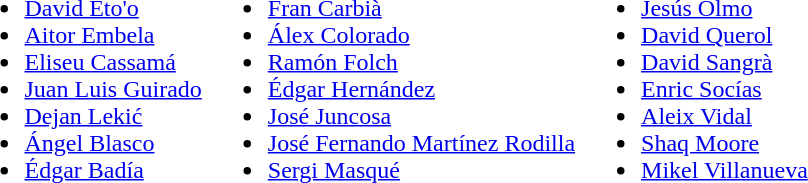<table>
<tr style="vertical-align: top;">
<td><br><ul><li> <a href='#'>David Eto'o</a></li><li> <a href='#'>Aitor Embela</a></li><li> <a href='#'>Eliseu Cassamá</a></li><li> <a href='#'>Juan Luis Guirado</a></li><li> <a href='#'>Dejan Lekić</a></li><li> <a href='#'>Ángel Blasco</a></li><li> <a href='#'>Édgar Badía</a></li></ul></td>
<td><br><ul><li> <a href='#'>Fran Carbià</a></li><li> <a href='#'>Álex Colorado</a></li><li> <a href='#'>Ramón Folch</a></li><li> <a href='#'>Édgar Hernández</a></li><li> <a href='#'>José Juncosa</a></li><li> <a href='#'>José Fernando Martínez Rodilla</a></li><li> <a href='#'>Sergi Masqué</a></li></ul></td>
<td><br><ul><li> <a href='#'>Jesús Olmo</a></li><li> <a href='#'>David Querol</a></li><li> <a href='#'>David Sangrà</a></li><li> <a href='#'>Enric Socías</a></li><li> <a href='#'>Aleix Vidal</a></li><li> <a href='#'>Shaq Moore</a></li><li> <a href='#'>Mikel Villanueva</a></li></ul></td>
</tr>
</table>
